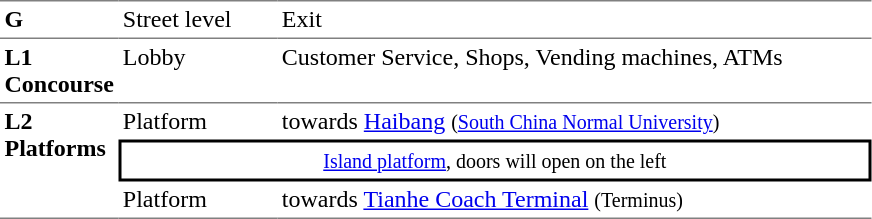<table table border=0 cellspacing=0 cellpadding=3>
<tr>
<td style="border-top:solid 1px gray;" width=50 valign=top><strong>G</strong></td>
<td style="border-top:solid 1px gray;" width=100 valign=top>Street level</td>
<td style="border-top:solid 1px gray;" width=390 valign=top>Exit</td>
</tr>
<tr>
<td style="border-bottom:solid 1px gray; border-top:solid 1px gray;" valign=top width=50><strong>L1<br>Concourse</strong></td>
<td style="border-bottom:solid 1px gray; border-top:solid 1px gray;" valign=top width=100>Lobby</td>
<td style="border-bottom:solid 1px gray; border-top:solid 1px gray;" valign=top width=390>Customer Service, Shops, Vending machines, ATMs</td>
</tr>
<tr>
<td style="border-bottom:solid 1px gray;" rowspan=3 valign=top><strong>L2<br>Platforms</strong></td>
<td>Platform </td>
<td>  towards <a href='#'>Haibang</a> <small>(<a href='#'>South China Normal University</a>)</small></td>
</tr>
<tr>
<td style="border-right:solid 2px black;border-left:solid 2px black;border-top:solid 2px black;border-bottom:solid 2px black;text-align:center;" colspan=2><small><a href='#'>Island platform</a>, doors will open on the left</small></td>
</tr>
<tr>
<td style="border-bottom:solid 1px gray;">Platform </td>
<td style="border-bottom:solid 1px gray;">  towards <a href='#'>Tianhe Coach Terminal</a> <small>(Terminus)</small> </td>
</tr>
</table>
